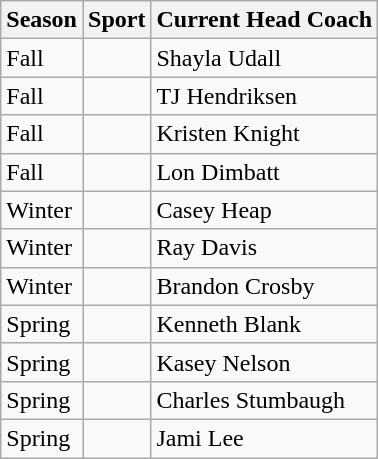<table class="wikitable">
<tr>
<th>Season</th>
<th>Sport</th>
<th>Current Head Coach</th>
</tr>
<tr>
<td>Fall</td>
<td></td>
<td>Shayla Udall</td>
</tr>
<tr>
<td>Fall</td>
<td></td>
<td>TJ Hendriksen</td>
</tr>
<tr>
<td>Fall</td>
<td></td>
<td>Kristen Knight</td>
</tr>
<tr>
<td>Fall</td>
<td></td>
<td>Lon Dimbatt</td>
</tr>
<tr>
<td>Winter</td>
<td></td>
<td>Casey Heap</td>
</tr>
<tr>
<td>Winter</td>
<td></td>
<td>Ray Davis</td>
</tr>
<tr>
<td>Winter</td>
<td></td>
<td>Brandon Crosby</td>
</tr>
<tr>
<td>Spring</td>
<td></td>
<td>Kenneth Blank</td>
</tr>
<tr>
<td>Spring</td>
<td></td>
<td>Kasey Nelson</td>
</tr>
<tr>
<td>Spring</td>
<td></td>
<td>Charles Stumbaugh</td>
</tr>
<tr>
<td>Spring</td>
<td></td>
<td>Jami Lee</td>
</tr>
</table>
